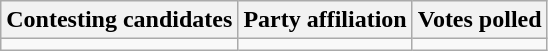<table class="wikitable sortable">
<tr>
<th>Contesting candidates</th>
<th>Party affiliation</th>
<th>Votes polled</th>
</tr>
<tr>
<td></td>
<td></td>
<td></td>
</tr>
</table>
